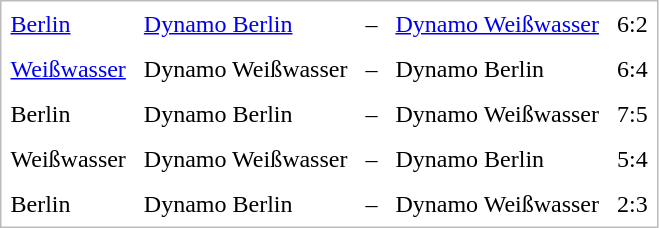<table cellspacing="0" border="0" cellpadding="6" style="border:1px solid #bbb; background-color:#FFFFFF;">
<tr>
<td><a href='#'>Berlin</a></td>
<td><a href='#'>Dynamo Berlin</a></td>
<td>–</td>
<td><a href='#'>Dynamo Weißwasser</a></td>
<td>6:2</td>
</tr>
<tr>
<td><a href='#'>Weißwasser</a></td>
<td>Dynamo Weißwasser</td>
<td>–</td>
<td>Dynamo Berlin</td>
<td>6:4</td>
</tr>
<tr>
<td>Berlin</td>
<td>Dynamo Berlin</td>
<td>–</td>
<td>Dynamo Weißwasser</td>
<td>7:5</td>
</tr>
<tr>
<td>Weißwasser</td>
<td>Dynamo Weißwasser</td>
<td>–</td>
<td>Dynamo Berlin</td>
<td>5:4</td>
</tr>
<tr>
<td>Berlin</td>
<td>Dynamo Berlin</td>
<td>–</td>
<td>Dynamo Weißwasser</td>
<td>2:3</td>
</tr>
</table>
